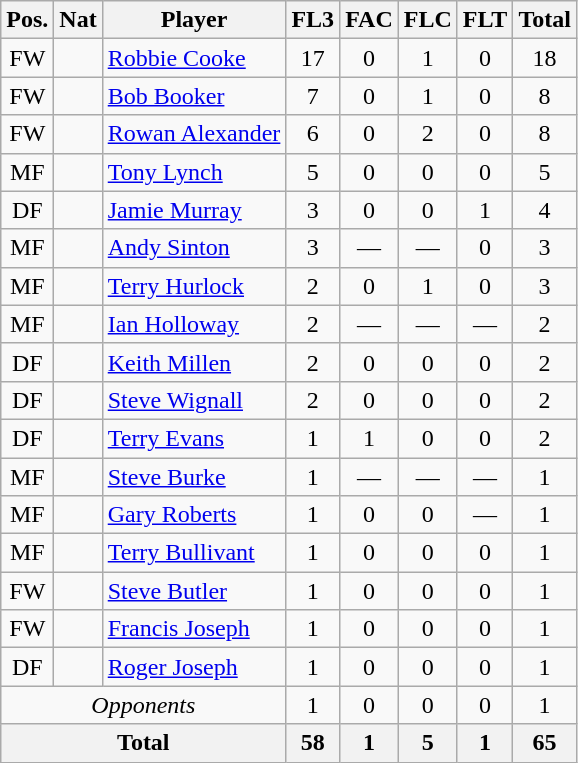<table class="wikitable"  style="text-align:center; border:1px #aaa solid;">
<tr>
<th>Pos.</th>
<th>Nat</th>
<th>Player</th>
<th>FL3</th>
<th>FAC</th>
<th>FLC</th>
<th>FLT</th>
<th>Total</th>
</tr>
<tr>
<td>FW</td>
<td></td>
<td style="text-align:left;"><a href='#'>Robbie Cooke</a></td>
<td>17</td>
<td>0</td>
<td>1</td>
<td>0</td>
<td>18</td>
</tr>
<tr>
<td>FW</td>
<td></td>
<td style="text-align:left;"><a href='#'>Bob Booker</a></td>
<td>7</td>
<td>0</td>
<td>1</td>
<td>0</td>
<td>8</td>
</tr>
<tr>
<td>FW</td>
<td></td>
<td style="text-align:left;"><a href='#'>Rowan Alexander</a></td>
<td>6</td>
<td>0</td>
<td>2</td>
<td>0</td>
<td>8</td>
</tr>
<tr>
<td>MF</td>
<td></td>
<td style="text-align:left;"><a href='#'>Tony Lynch</a></td>
<td>5</td>
<td>0</td>
<td>0</td>
<td>0</td>
<td>5</td>
</tr>
<tr>
<td>DF</td>
<td></td>
<td style="text-align:left;"><a href='#'>Jamie Murray</a></td>
<td>3</td>
<td>0</td>
<td>0</td>
<td>1</td>
<td>4</td>
</tr>
<tr>
<td>MF</td>
<td></td>
<td style="text-align:left;"><a href='#'>Andy Sinton</a></td>
<td>3</td>
<td>—</td>
<td>—</td>
<td>0</td>
<td>3</td>
</tr>
<tr>
<td>MF</td>
<td></td>
<td style="text-align:left;"><a href='#'>Terry Hurlock</a></td>
<td>2</td>
<td>0</td>
<td>1</td>
<td>0</td>
<td>3</td>
</tr>
<tr>
<td>MF</td>
<td></td>
<td style="text-align:left;"><a href='#'>Ian Holloway</a></td>
<td>2</td>
<td>—</td>
<td>—</td>
<td>—</td>
<td>2</td>
</tr>
<tr>
<td>DF</td>
<td></td>
<td style="text-align:left;"><a href='#'>Keith Millen</a></td>
<td>2</td>
<td>0</td>
<td>0</td>
<td>0</td>
<td>2</td>
</tr>
<tr>
<td>DF</td>
<td></td>
<td style="text-align:left;"><a href='#'>Steve Wignall</a></td>
<td>2</td>
<td>0</td>
<td>0</td>
<td>0</td>
<td>2</td>
</tr>
<tr>
<td>DF</td>
<td></td>
<td style="text-align:left;"><a href='#'>Terry Evans</a></td>
<td>1</td>
<td>1</td>
<td>0</td>
<td>0</td>
<td>2</td>
</tr>
<tr>
<td>MF</td>
<td></td>
<td style="text-align:left;"><a href='#'>Steve Burke</a></td>
<td>1</td>
<td>—</td>
<td>—</td>
<td>—</td>
<td>1</td>
</tr>
<tr>
<td>MF</td>
<td></td>
<td style="text-align:left;"><a href='#'>Gary Roberts</a></td>
<td>1</td>
<td>0</td>
<td>0</td>
<td>—</td>
<td>1</td>
</tr>
<tr>
<td>MF</td>
<td></td>
<td style="text-align:left;"><a href='#'>Terry Bullivant</a></td>
<td>1</td>
<td>0</td>
<td>0</td>
<td>0</td>
<td>1</td>
</tr>
<tr>
<td>FW</td>
<td></td>
<td style="text-align:left;"><a href='#'>Steve Butler</a></td>
<td>1</td>
<td>0</td>
<td>0</td>
<td>0</td>
<td>1</td>
</tr>
<tr>
<td>FW</td>
<td></td>
<td style="text-align:left;"><a href='#'>Francis Joseph</a></td>
<td>1</td>
<td>0</td>
<td>0</td>
<td>0</td>
<td>1</td>
</tr>
<tr>
<td>DF</td>
<td></td>
<td style="text-align:left;"><a href='#'>Roger Joseph</a></td>
<td>1</td>
<td>0</td>
<td>0</td>
<td>0</td>
<td>1</td>
</tr>
<tr>
<td colspan="3"><em>Opponents</em></td>
<td>1</td>
<td>0</td>
<td>0</td>
<td>0</td>
<td>1</td>
</tr>
<tr>
<th colspan="3">Total</th>
<th>58</th>
<th>1</th>
<th>5</th>
<th>1</th>
<th>65</th>
</tr>
</table>
